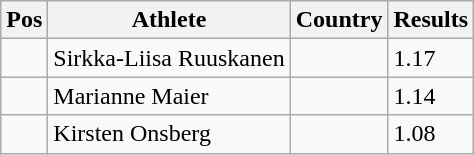<table class="wikitable">
<tr>
<th>Pos</th>
<th>Athlete</th>
<th>Country</th>
<th>Results</th>
</tr>
<tr>
<td align="center"></td>
<td>Sirkka-Liisa Ruuskanen</td>
<td></td>
<td>1.17</td>
</tr>
<tr>
<td align="center"></td>
<td>Marianne Maier</td>
<td></td>
<td>1.14</td>
</tr>
<tr>
<td align="center"></td>
<td>Kirsten Onsberg</td>
<td></td>
<td>1.08</td>
</tr>
</table>
